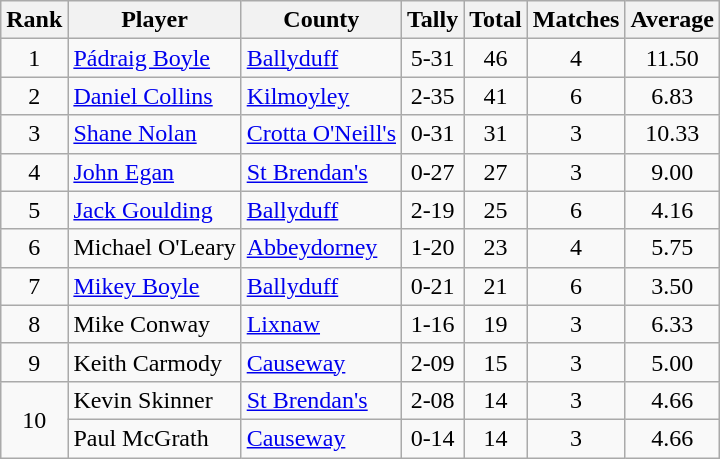<table class="wikitable">
<tr>
<th>Rank</th>
<th>Player</th>
<th>County</th>
<th>Tally</th>
<th>Total</th>
<th>Matches</th>
<th>Average</th>
</tr>
<tr>
<td rowspan=1 align=center>1</td>
<td><a href='#'>Pádraig Boyle</a></td>
<td><a href='#'>Ballyduff</a></td>
<td align=center>5-31</td>
<td align=center>46</td>
<td align=center>4</td>
<td align=center>11.50</td>
</tr>
<tr>
<td rowspan=1 align=center>2</td>
<td><a href='#'>Daniel Collins</a></td>
<td><a href='#'>Kilmoyley</a></td>
<td align=center>2-35</td>
<td align=center>41</td>
<td align=center>6</td>
<td align=center>6.83</td>
</tr>
<tr>
<td rowspan=1 align=center>3</td>
<td><a href='#'>Shane Nolan</a></td>
<td><a href='#'>Crotta O'Neill's</a></td>
<td align=center>0-31</td>
<td align=center>31</td>
<td align=center>3</td>
<td align=center>10.33</td>
</tr>
<tr>
<td rowspan=1 align=center>4</td>
<td><a href='#'>John Egan</a></td>
<td><a href='#'>St Brendan's</a></td>
<td align=center>0-27</td>
<td align=center>27</td>
<td align=center>3</td>
<td align=center>9.00</td>
</tr>
<tr>
<td rowspan=1 align=center>5</td>
<td><a href='#'>Jack Goulding</a></td>
<td><a href='#'>Ballyduff</a></td>
<td align=center>2-19</td>
<td align=center>25</td>
<td align=center>6</td>
<td align=center>4.16</td>
</tr>
<tr>
<td rowspan=1 align=center>6</td>
<td>Michael O'Leary</td>
<td><a href='#'>Abbeydorney</a></td>
<td align=center>1-20</td>
<td align=center>23</td>
<td align=center>4</td>
<td align=center>5.75</td>
</tr>
<tr>
<td rowspan=1 align=center>7</td>
<td><a href='#'>Mikey Boyle</a></td>
<td><a href='#'>Ballyduff</a></td>
<td align=center>0-21</td>
<td align=center>21</td>
<td align=center>6</td>
<td align=center>3.50</td>
</tr>
<tr>
<td rowspan=1 align=center>8</td>
<td>Mike Conway</td>
<td><a href='#'>Lixnaw</a></td>
<td align=center>1-16</td>
<td align=center>19</td>
<td align=center>3</td>
<td align=center>6.33</td>
</tr>
<tr>
<td rowspan=1 align=center>9</td>
<td>Keith Carmody</td>
<td><a href='#'>Causeway</a></td>
<td align=center>2-09</td>
<td align=center>15</td>
<td align=center>3</td>
<td align=center>5.00</td>
</tr>
<tr>
<td rowspan=2 align=center>10</td>
<td>Kevin Skinner</td>
<td><a href='#'>St Brendan's</a></td>
<td align=center>2-08</td>
<td align=center>14</td>
<td align=center>3</td>
<td align=center>4.66</td>
</tr>
<tr>
<td>Paul McGrath</td>
<td><a href='#'>Causeway</a></td>
<td align=center>0-14</td>
<td align=center>14</td>
<td align=center>3</td>
<td align=center>4.66</td>
</tr>
</table>
